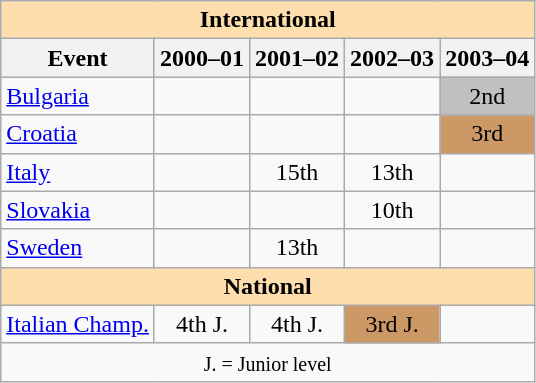<table class="wikitable" style="text-align:center">
<tr>
<th style="background-color: #ffdead; " colspan=5 align=center>International</th>
</tr>
<tr>
<th>Event</th>
<th>2000–01</th>
<th>2001–02</th>
<th>2002–03</th>
<th>2003–04</th>
</tr>
<tr>
<td align=left> <a href='#'>Bulgaria</a></td>
<td></td>
<td></td>
<td></td>
<td bgcolor=silver>2nd</td>
</tr>
<tr>
<td align=left> <a href='#'>Croatia</a></td>
<td></td>
<td></td>
<td></td>
<td bgcolor=cc9966>3rd</td>
</tr>
<tr>
<td align=left> <a href='#'>Italy</a></td>
<td></td>
<td>15th</td>
<td>13th</td>
<td></td>
</tr>
<tr>
<td align=left> <a href='#'>Slovakia</a></td>
<td></td>
<td></td>
<td>10th</td>
<td></td>
</tr>
<tr>
<td align=left> <a href='#'>Sweden</a></td>
<td></td>
<td>13th</td>
<td></td>
<td></td>
</tr>
<tr>
<th style="background-color: #ffdead; " colspan=5 align=center>National</th>
</tr>
<tr>
<td align=left><a href='#'>Italian Champ.</a></td>
<td>4th J.</td>
<td>4th J.</td>
<td bgcolor=cc9966>3rd J.</td>
<td></td>
</tr>
<tr>
<td colspan=5 align=center><small> J. = Junior level </small></td>
</tr>
</table>
